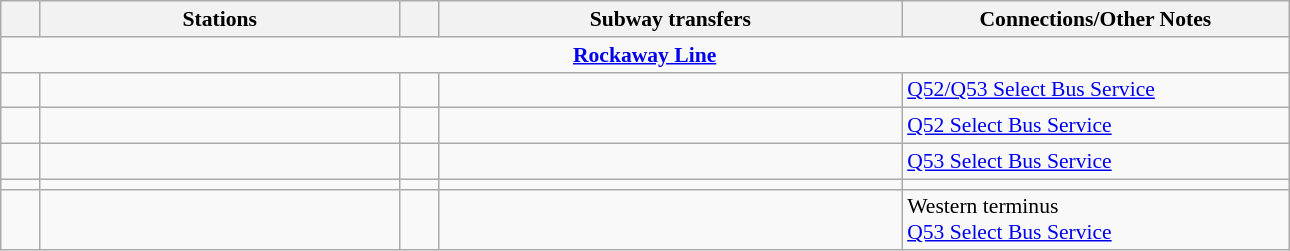<table class="wikitable collapsible" style="font-size:90%; width:68%" summary="Service information for the Rockaway Park Shuttle and its stations, including service times, ADA-accessibility, subway transfers, and non-subway connections.">
<tr>
<th width=3%></th>
<th width=28%>Stations</th>
<th width=3%></th>
<th width=36%>Subway transfers</th>
<th width=30%>Connections/Other Notes</th>
</tr>
<tr>
<td style="font-weight:bold; text-align:center" colspan=5><a href='#'>Rockaway Line</a></td>
</tr>
<tr>
<td align=center></td>
<td></td>
<td align=center></td>
<td></td>
<td><a href='#'>Q52/Q53 Select Bus Service</a></td>
</tr>
<tr>
<td align=center></td>
<td></td>
<td></td>
<td></td>
<td><a href='#'>Q52 Select Bus Service</a><br></td>
</tr>
<tr>
<td align=center></td>
<td></td>
<td></td>
<td></td>
<td><a href='#'>Q53 Select Bus Service</a></td>
</tr>
<tr>
<td align=center></td>
<td></td>
<td></td>
<td></td>
<td></td>
</tr>
<tr>
<td align=center></td>
<td></td>
<td align=center></td>
<td></td>
<td>Western terminus<br><a href='#'>Q53 Select Bus Service</a></td>
</tr>
</table>
